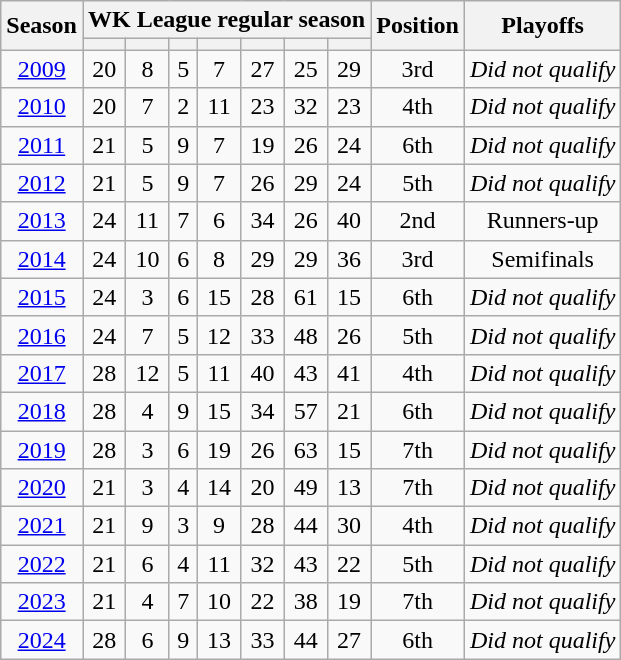<table class="wikitable sortable" style="text-align: center">
<tr>
<th scope="col" rowspan="2">Season</th>
<th colspan="7" class="unsortable">WK League regular season</th>
<th scope="col" rowspan=2  class="unsortable">Position</th>
<th scope="col" rowspan=2 class="unsortable">Playoffs</th>
</tr>
<tr>
<th></th>
<th></th>
<th></th>
<th></th>
<th></th>
<th></th>
<th></th>
</tr>
<tr>
<td><a href='#'>2009</a></td>
<td>20</td>
<td>8</td>
<td>5</td>
<td>7</td>
<td>27</td>
<td>25</td>
<td>29</td>
<td>3rd</td>
<td><em>Did not qualify</em></td>
</tr>
<tr>
<td><a href='#'>2010</a></td>
<td>20</td>
<td>7</td>
<td>2</td>
<td>11</td>
<td>23</td>
<td>32</td>
<td>23</td>
<td>4th</td>
<td><em>Did not qualify</em></td>
</tr>
<tr>
<td><a href='#'>2011</a></td>
<td>21</td>
<td>5</td>
<td>9</td>
<td>7</td>
<td>19</td>
<td>26</td>
<td>24</td>
<td>6th</td>
<td><em>Did not qualify</em></td>
</tr>
<tr>
<td><a href='#'>2012</a></td>
<td>21</td>
<td>5</td>
<td>9</td>
<td>7</td>
<td>26</td>
<td>29</td>
<td>24</td>
<td>5th</td>
<td><em>Did not qualify</em></td>
</tr>
<tr>
<td><a href='#'>2013</a></td>
<td>24</td>
<td>11</td>
<td>7</td>
<td>6</td>
<td>34</td>
<td>26</td>
<td>40</td>
<td>2nd</td>
<td>Runners-up</td>
</tr>
<tr>
<td><a href='#'>2014</a></td>
<td>24</td>
<td>10</td>
<td>6</td>
<td>8</td>
<td>29</td>
<td>29</td>
<td>36</td>
<td>3rd</td>
<td>Semifinals</td>
</tr>
<tr>
<td><a href='#'>2015</a></td>
<td>24</td>
<td>3</td>
<td>6</td>
<td>15</td>
<td>28</td>
<td>61</td>
<td>15</td>
<td>6th</td>
<td><em>Did not qualify</em></td>
</tr>
<tr>
<td><a href='#'>2016</a></td>
<td>24</td>
<td>7</td>
<td>5</td>
<td>12</td>
<td>33</td>
<td>48</td>
<td>26</td>
<td>5th</td>
<td><em>Did not qualify</em></td>
</tr>
<tr>
<td><a href='#'>2017</a></td>
<td>28</td>
<td>12</td>
<td>5</td>
<td>11</td>
<td>40</td>
<td>43</td>
<td>41</td>
<td>4th</td>
<td><em>Did not qualify</em></td>
</tr>
<tr>
<td><a href='#'>2018</a></td>
<td>28</td>
<td>4</td>
<td>9</td>
<td>15</td>
<td>34</td>
<td>57</td>
<td>21</td>
<td>6th</td>
<td><em>Did not qualify</em></td>
</tr>
<tr>
<td><a href='#'>2019</a></td>
<td>28</td>
<td>3</td>
<td>6</td>
<td>19</td>
<td>26</td>
<td>63</td>
<td>15</td>
<td>7th</td>
<td><em>Did not qualify</em></td>
</tr>
<tr>
<td><a href='#'>2020</a></td>
<td>21</td>
<td>3</td>
<td>4</td>
<td>14</td>
<td>20</td>
<td>49</td>
<td>13</td>
<td>7th</td>
<td><em>Did not qualify</em></td>
</tr>
<tr>
<td><a href='#'>2021</a></td>
<td>21</td>
<td>9</td>
<td>3</td>
<td>9</td>
<td>28</td>
<td>44</td>
<td>30</td>
<td>4th</td>
<td><em>Did not qualify</em></td>
</tr>
<tr>
<td><a href='#'>2022</a></td>
<td>21</td>
<td>6</td>
<td>4</td>
<td>11</td>
<td>32</td>
<td>43</td>
<td>22</td>
<td>5th</td>
<td><em>Did not qualify</em></td>
</tr>
<tr>
<td><a href='#'>2023</a></td>
<td>21</td>
<td>4</td>
<td>7</td>
<td>10</td>
<td>22</td>
<td>38</td>
<td>19</td>
<td>7th</td>
<td><em>Did not qualify</em></td>
</tr>
<tr>
<td><a href='#'>2024</a></td>
<td>28</td>
<td>6</td>
<td>9</td>
<td>13</td>
<td>33</td>
<td>44</td>
<td>27</td>
<td>6th</td>
<td><em>Did not qualify</em></td>
</tr>
</table>
